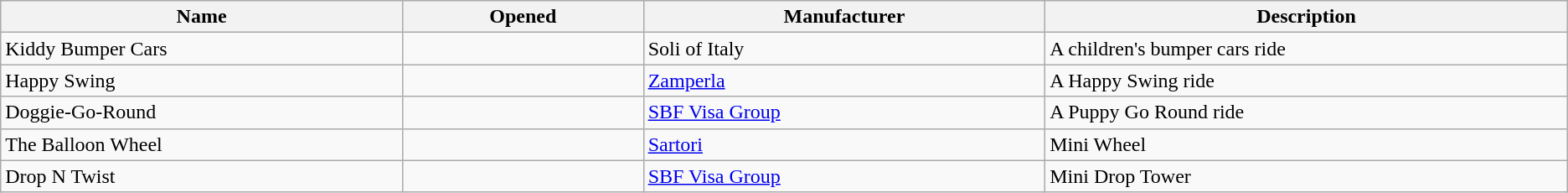<table class="wikitable">
<tr>
<th style="width: 10%;">Name</th>
<th style="width: 6%;">Opened</th>
<th style="width: 10%;">Manufacturer</th>
<th style="width: 13%;">Description</th>
</tr>
<tr>
<td>Kiddy Bumper Cars</td>
<td></td>
<td>Soli of Italy</td>
<td>A children's bumper cars ride</td>
</tr>
<tr>
<td>Happy Swing</td>
<td></td>
<td><a href='#'>Zamperla</a></td>
<td>A Happy Swing ride</td>
</tr>
<tr>
<td>Doggie-Go-Round</td>
<td></td>
<td><a href='#'>SBF Visa Group</a></td>
<td>A Puppy Go Round ride</td>
</tr>
<tr>
<td>The Balloon Wheel</td>
<td></td>
<td><a href='#'>Sartori</a></td>
<td>Mini Wheel</td>
</tr>
<tr>
<td>Drop N Twist</td>
<td></td>
<td><a href='#'>SBF Visa Group</a></td>
<td>Mini Drop Tower</td>
</tr>
</table>
